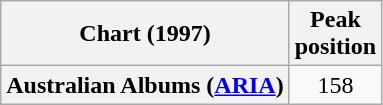<table class="wikitable plainrowheaders" style="text-align:center">
<tr>
<th scope="col">Chart (1997)</th>
<th scope="col">Peak<br>position</th>
</tr>
<tr>
<th scope="row">Australian Albums (<a href='#'>ARIA</a>)</th>
<td>158</td>
</tr>
</table>
